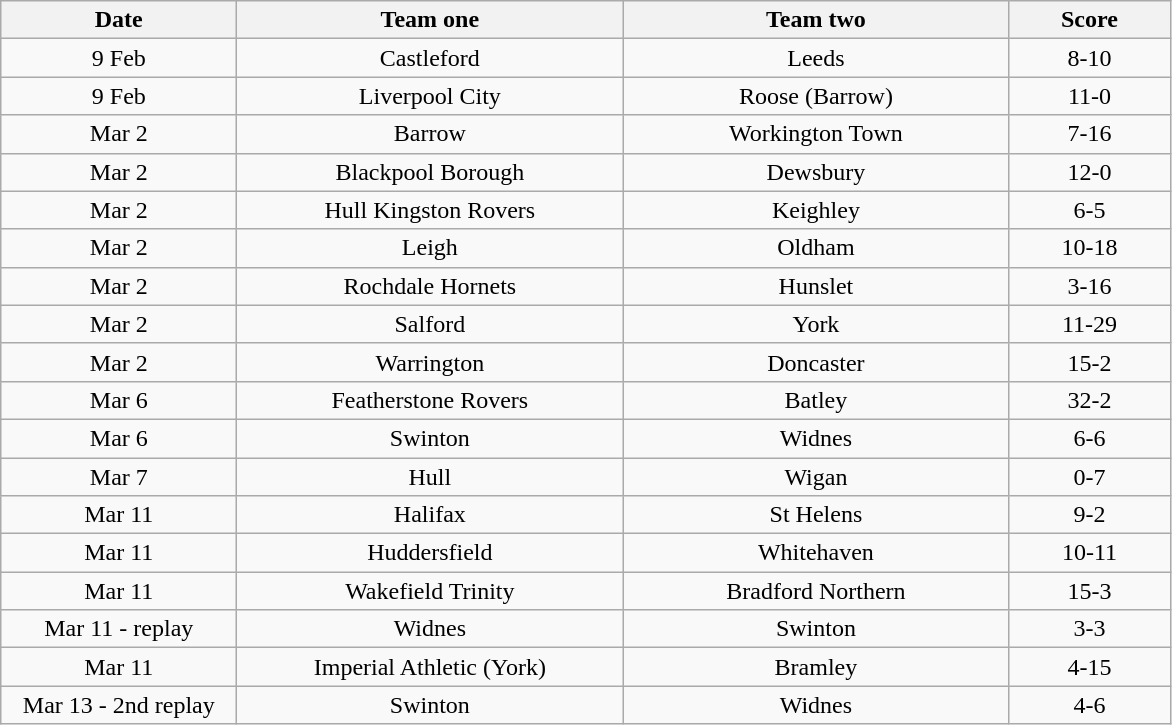<table class="wikitable" style="text-align: center">
<tr>
<th width=150>Date</th>
<th width=250>Team one</th>
<th width=250>Team two</th>
<th width=100>Score</th>
</tr>
<tr>
<td>9 Feb</td>
<td>Castleford</td>
<td>Leeds</td>
<td>8-10</td>
</tr>
<tr>
<td>9 Feb</td>
<td>Liverpool City</td>
<td>Roose (Barrow)</td>
<td>11-0</td>
</tr>
<tr>
<td>Mar 2</td>
<td>Barrow</td>
<td>Workington Town</td>
<td>7-16</td>
</tr>
<tr>
<td>Mar 2</td>
<td>Blackpool Borough</td>
<td>Dewsbury</td>
<td>12-0</td>
</tr>
<tr>
<td>Mar 2</td>
<td>Hull Kingston Rovers</td>
<td>Keighley</td>
<td>6-5</td>
</tr>
<tr>
<td>Mar 2</td>
<td>Leigh</td>
<td>Oldham</td>
<td>10-18</td>
</tr>
<tr>
<td>Mar 2</td>
<td>Rochdale Hornets</td>
<td>Hunslet</td>
<td>3-16</td>
</tr>
<tr>
<td>Mar 2</td>
<td>Salford</td>
<td>York</td>
<td>11-29</td>
</tr>
<tr>
<td>Mar 2</td>
<td>Warrington</td>
<td>Doncaster</td>
<td>15-2</td>
</tr>
<tr>
<td>Mar 6</td>
<td>Featherstone Rovers</td>
<td>Batley</td>
<td>32-2</td>
</tr>
<tr>
<td>Mar 6</td>
<td>Swinton</td>
<td>Widnes</td>
<td>6-6</td>
</tr>
<tr>
<td>Mar 7</td>
<td>Hull</td>
<td>Wigan</td>
<td>0-7</td>
</tr>
<tr>
<td>Mar 11</td>
<td>Halifax</td>
<td>St Helens</td>
<td>9-2</td>
</tr>
<tr>
<td>Mar 11</td>
<td>Huddersfield</td>
<td>Whitehaven</td>
<td>10-11</td>
</tr>
<tr>
<td>Mar 11</td>
<td>Wakefield Trinity</td>
<td>Bradford Northern</td>
<td>15-3</td>
</tr>
<tr>
<td>Mar 11 - replay</td>
<td>Widnes</td>
<td>Swinton</td>
<td>3-3</td>
</tr>
<tr>
<td>Mar 11</td>
<td>Imperial Athletic (York)</td>
<td>Bramley</td>
<td>4-15</td>
</tr>
<tr>
<td>Mar 13 - 2nd replay</td>
<td>Swinton</td>
<td>Widnes</td>
<td>4-6</td>
</tr>
</table>
